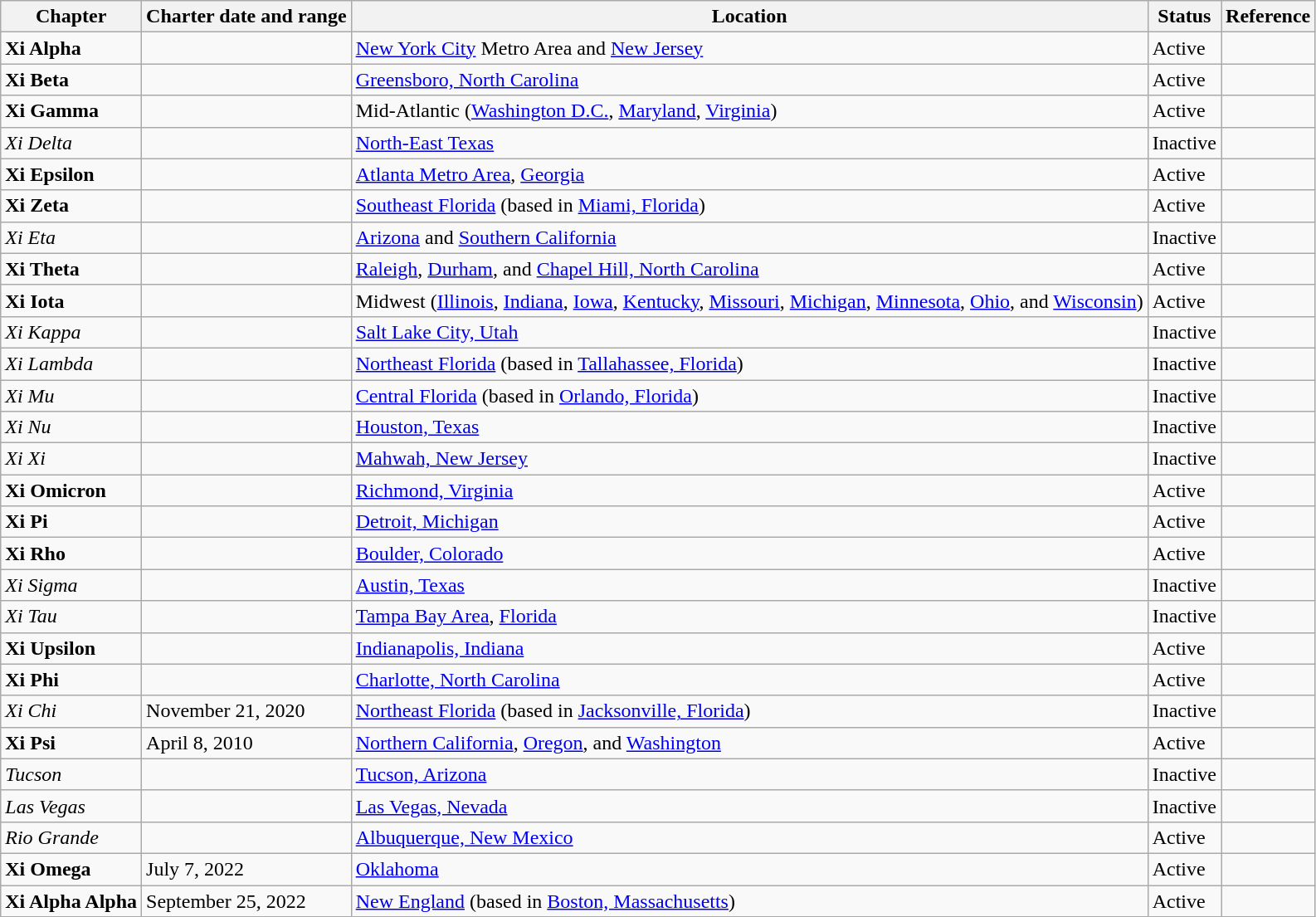<table class="wikitable sortable">
<tr>
<th>Chapter</th>
<th>Charter date and range</th>
<th>Location</th>
<th>Status</th>
<th>Reference</th>
</tr>
<tr>
<td><strong>Xi Alpha</strong></td>
<td></td>
<td><a href='#'>New York City</a> Metro Area and <a href='#'>New Jersey</a></td>
<td>Active</td>
<td></td>
</tr>
<tr>
<td><strong>Xi Beta</strong></td>
<td></td>
<td><a href='#'>Greensboro, North Carolina</a></td>
<td>Active</td>
<td></td>
</tr>
<tr>
<td><strong>Xi Gamma</strong></td>
<td></td>
<td>Mid-Atlantic (<a href='#'>Washington D.C.</a>, <a href='#'>Maryland</a>, <a href='#'>Virginia</a>)</td>
<td>Active</td>
<td></td>
</tr>
<tr>
<td><em>Xi Delta</em></td>
<td></td>
<td><a href='#'>North-East Texas</a></td>
<td>Inactive</td>
<td></td>
</tr>
<tr>
<td><strong>Xi Epsilon</strong></td>
<td></td>
<td><a href='#'>Atlanta Metro Area</a>, <a href='#'>Georgia</a></td>
<td>Active</td>
<td></td>
</tr>
<tr>
<td><strong>Xi Zeta</strong></td>
<td></td>
<td><a href='#'>Southeast Florida</a> (based in <a href='#'>Miami, Florida</a>)</td>
<td>Active</td>
<td></td>
</tr>
<tr>
<td><em>Xi Eta</em></td>
<td></td>
<td><a href='#'>Arizona</a> and <a href='#'>Southern California</a></td>
<td>Inactive</td>
<td></td>
</tr>
<tr>
<td><strong>Xi Theta</strong></td>
<td></td>
<td><a href='#'>Raleigh</a>, <a href='#'>Durham</a>, and <a href='#'>Chapel Hill, North Carolina</a></td>
<td>Active</td>
<td></td>
</tr>
<tr>
<td><strong>Xi Iota</strong></td>
<td></td>
<td>Midwest (<a href='#'>Illinois</a>, <a href='#'>Indiana</a>, <a href='#'>Iowa</a>, <a href='#'>Kentucky</a>, <a href='#'>Missouri</a>, <a href='#'>Michigan</a>, <a href='#'>Minnesota</a>, <a href='#'>Ohio</a>, and <a href='#'>Wisconsin</a>)</td>
<td>Active</td>
<td></td>
</tr>
<tr>
<td><em>Xi Kappa</em></td>
<td></td>
<td><a href='#'>Salt Lake City, Utah</a></td>
<td>Inactive</td>
<td></td>
</tr>
<tr>
<td><em>Xi Lambda</em></td>
<td></td>
<td><a href='#'>Northeast Florida</a> (based in <a href='#'>Tallahassee, Florida</a>)</td>
<td>Inactive</td>
<td></td>
</tr>
<tr>
<td><em>Xi Mu</em></td>
<td></td>
<td><a href='#'>Central Florida</a> (based in <a href='#'>Orlando, Florida</a>)</td>
<td>Inactive</td>
<td></td>
</tr>
<tr>
<td><em>Xi Nu</em></td>
<td></td>
<td><a href='#'>Houston, Texas</a></td>
<td>Inactive</td>
<td></td>
</tr>
<tr>
<td><em>Xi Xi</em></td>
<td></td>
<td><a href='#'>Mahwah, New Jersey</a></td>
<td>Inactive</td>
<td></td>
</tr>
<tr>
<td><strong>Xi Omicron</strong></td>
<td></td>
<td><a href='#'>Richmond, Virginia</a></td>
<td>Active</td>
<td></td>
</tr>
<tr>
<td><strong>Xi Pi</strong></td>
<td></td>
<td><a href='#'>Detroit, Michigan</a></td>
<td>Active</td>
<td></td>
</tr>
<tr>
<td><strong>Xi Rho</strong></td>
<td></td>
<td><a href='#'>Boulder, Colorado</a></td>
<td>Active</td>
<td></td>
</tr>
<tr>
<td><em>Xi Sigma</em></td>
<td></td>
<td><a href='#'>Austin, Texas</a></td>
<td>Inactive</td>
<td></td>
</tr>
<tr>
<td><em>Xi Tau</em></td>
<td></td>
<td><a href='#'>Tampa Bay Area</a>, <a href='#'>Florida</a></td>
<td>Inactive</td>
<td></td>
</tr>
<tr>
<td><strong>Xi Upsilon</strong></td>
<td></td>
<td><a href='#'>Indianapolis, Indiana</a></td>
<td>Active</td>
<td></td>
</tr>
<tr>
<td><strong>Xi Phi</strong></td>
<td></td>
<td><a href='#'>Charlotte, North Carolina</a></td>
<td>Active</td>
<td></td>
</tr>
<tr>
<td><em>Xi Chi</em></td>
<td>November 21, 2020</td>
<td><a href='#'>Northeast Florida</a> (based in <a href='#'>Jacksonville, Florida</a>)</td>
<td>Inactive</td>
<td></td>
</tr>
<tr>
<td><strong>Xi Psi</strong></td>
<td>April 8, 2010</td>
<td><a href='#'>Northern California</a>, <a href='#'>Oregon</a>, and <a href='#'>Washington</a></td>
<td>Active</td>
<td></td>
</tr>
<tr>
<td><em>Tucson</em></td>
<td></td>
<td><a href='#'>Tucson, Arizona</a></td>
<td>Inactive</td>
<td></td>
</tr>
<tr>
<td><em>Las Vegas</em></td>
<td></td>
<td><a href='#'>Las Vegas, Nevada</a></td>
<td>Inactive</td>
<td></td>
</tr>
<tr>
<td><em>Rio Grande</em></td>
<td></td>
<td><a href='#'>Albuquerque, New Mexico</a></td>
<td>Active</td>
<td></td>
</tr>
<tr>
<td><strong>Xi Omega</strong></td>
<td>July 7, 2022</td>
<td><a href='#'>Oklahoma</a></td>
<td>Active</td>
<td></td>
</tr>
<tr>
<td><strong>Xi Alpha Alpha</strong></td>
<td>September 25, 2022</td>
<td><a href='#'>New England</a> (based in <a href='#'>Boston, Massachusetts</a>)</td>
<td>Active</td>
<td></td>
</tr>
</table>
